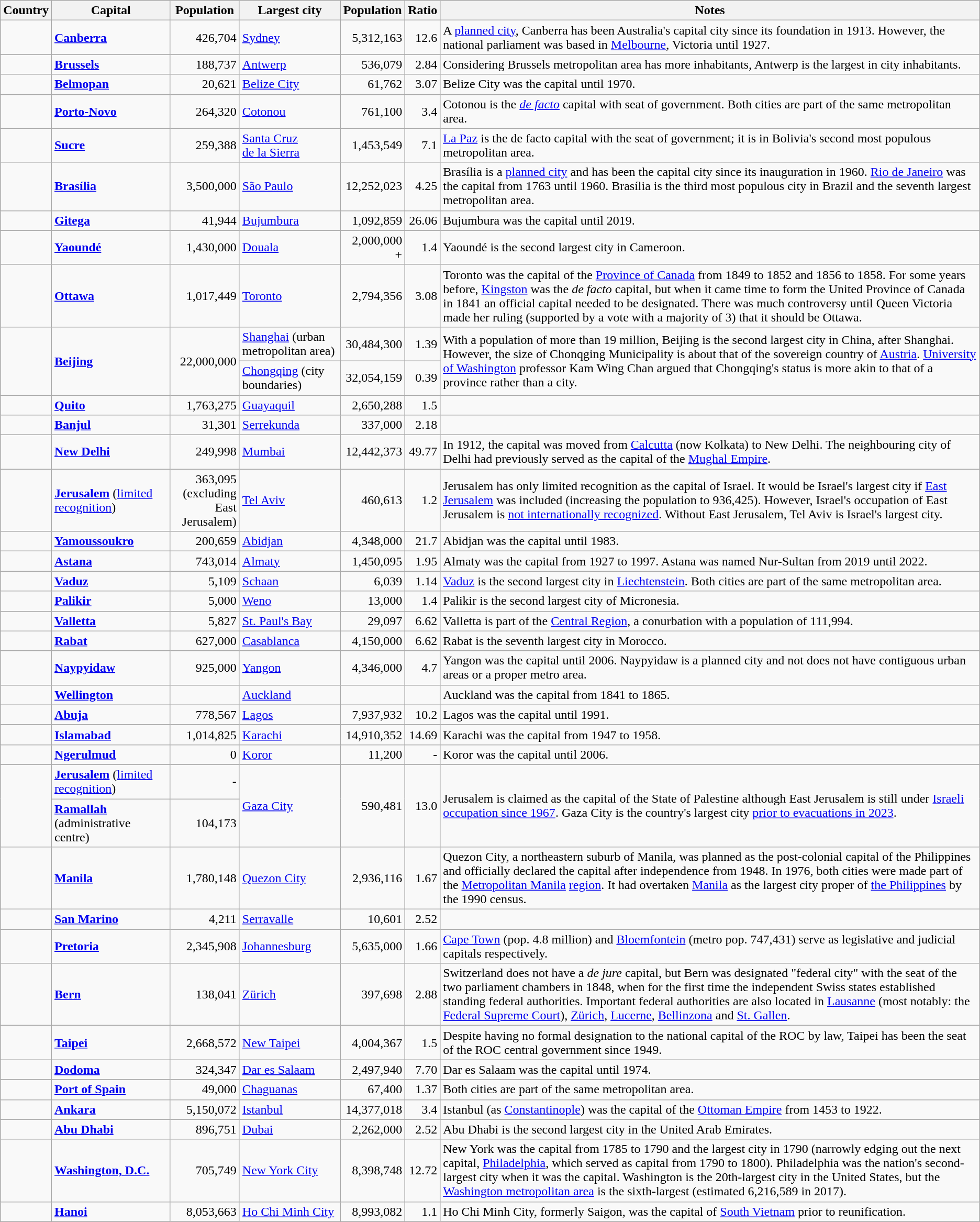<table class="wikitable plainrowheaders sortable" style="text-align:left">
<tr>
<th>Country</th>
<th>Capital</th>
<th>Population</th>
<th>Largest city</th>
<th>Population</th>
<th>Ratio</th>
<th class=unsortable>Notes</th>
</tr>
<tr>
<td></td>
<td><strong><a href='#'>Canberra</a></strong></td>
<td align=right>426,704</td>
<td><a href='#'>Sydney</a></td>
<td align=right>5,312,163</td>
<td align=right>12.6</td>
<td>A <a href='#'>planned city</a>, Canberra has been Australia's capital city since its foundation in 1913. However, the national parliament was based in <a href='#'>Melbourne</a>, Victoria until 1927.</td>
</tr>
<tr>
<td></td>
<td><strong><a href='#'>Brussels</a></strong></td>
<td align=right>188,737</td>
<td><a href='#'>Antwerp</a></td>
<td align=right>536,079</td>
<td align=right>2.84</td>
<td>Considering Brussels metropolitan area has more inhabitants, Antwerp is the largest in city inhabitants.</td>
</tr>
<tr>
<td></td>
<td><strong><a href='#'>Belmopan</a></strong></td>
<td align=right>20,621</td>
<td><a href='#'>Belize City</a></td>
<td align=right>61,762</td>
<td align=right>3.07</td>
<td>Belize City was the capital until 1970.</td>
</tr>
<tr>
<td></td>
<td><strong><a href='#'>Porto-Novo</a></strong></td>
<td align=right>264,320</td>
<td><a href='#'>Cotonou</a></td>
<td align=right>761,100</td>
<td align=right>3.4</td>
<td>Cotonou is the <em><a href='#'>de facto</a></em> capital with seat of government. Both cities are part of the same metropolitan area.</td>
</tr>
<tr>
<td></td>
<td><strong><a href='#'>Sucre</a></strong></td>
<td align=right>259,388</td>
<td><a href='#'>Santa Cruz<br>de la Sierra</a></td>
<td align=right>1,453,549</td>
<td align=right>7.1</td>
<td><a href='#'>La Paz</a> is the de facto capital with the seat of government; it is in Bolivia's second most populous metropolitan area.</td>
</tr>
<tr>
<td></td>
<td><strong><a href='#'>Brasília</a></strong></td>
<td align=right>3,500,000</td>
<td><a href='#'>São Paulo</a></td>
<td align=right>12,252,023</td>
<td align=right>4.25</td>
<td>Brasília is a <a href='#'>planned city</a> and has been the capital city since its inauguration in 1960. <a href='#'>Rio de Janeiro</a> was the capital from 1763 until 1960. Brasília is the third most populous city in Brazil and the seventh largest metropolitan area.</td>
</tr>
<tr>
<td></td>
<td><strong><a href='#'>Gitega</a></strong></td>
<td align=right>41,944</td>
<td><a href='#'>Bujumbura</a></td>
<td align=right>1,092,859</td>
<td align=right>26.06</td>
<td>Bujumbura was the capital until 2019.</td>
</tr>
<tr>
<td></td>
<td><strong><a href='#'>Yaoundé</a></strong></td>
<td align=right>1,430,000</td>
<td><a href='#'>Douala</a></td>
<td align=right>2,000,000 +</td>
<td align=right>1.4</td>
<td>Yaoundé is the second largest city in Cameroon.</td>
</tr>
<tr>
<td></td>
<td><strong><a href='#'>Ottawa</a></strong></td>
<td align=right>1,017,449</td>
<td><a href='#'>Toronto</a></td>
<td align=right>2,794,356</td>
<td align=right>3.08</td>
<td>Toronto was the capital of the <a href='#'>Province of Canada</a> from 1849 to 1852 and 1856 to 1858. For some years before, <a href='#'>Kingston</a> was the <em>de facto</em> capital, but when it came time to form the United Province of Canada in 1841 an official capital needed to be designated. There was much controversy until Queen Victoria made her ruling (supported by a vote with a majority of 3) that it should be Ottawa.</td>
</tr>
<tr>
<td rowspan=2></td>
<td rowspan=2><strong><a href='#'>Beijing</a></strong></td>
<td rowspan=2  align=right>22,000,000</td>
<td><a href='#'>Shanghai</a> (urban metropolitan area)</td>
<td align=right>30,484,300</td>
<td align=right>1.39</td>
<td rowspan=2>With a population of more than 19 million, Beijing is the second largest city in China, after Shanghai. However, the size of Chonqging Municipality is about that of the sovereign country of <a href='#'>Austria</a>. <a href='#'>University of Washington</a> professor Kam Wing Chan argued that Chongqing's status is more akin to that of a province rather than a city.</td>
</tr>
<tr>
<td><a href='#'>Chongqing</a> (city boundaries)</td>
<td align=right>32,054,159</td>
<td align=right>0.39</td>
</tr>
<tr>
<td></td>
<td><strong><a href='#'>Quito</a></strong></td>
<td align=right>1,763,275</td>
<td><a href='#'>Guayaquil</a></td>
<td align=right>2,650,288</td>
<td align=right>1.5</td>
<td> </td>
</tr>
<tr>
<td></td>
<td><strong><a href='#'>Banjul</a></strong></td>
<td align=right>31,301</td>
<td><a href='#'>Serrekunda</a></td>
<td align=right>337,000</td>
<td align=right>2.18</td>
<td> </td>
</tr>
<tr>
<td></td>
<td><strong><a href='#'>New Delhi</a></strong></td>
<td align=right>249,998</td>
<td><a href='#'>Mumbai</a></td>
<td align=right>12,442,373</td>
<td align="right">49.77</td>
<td>In 1912, the capital was moved from <a href='#'>Calcutta</a> (now Kolkata) to New Delhi. The neighbouring city of Delhi had previously served as the capital of the <a href='#'>Mughal Empire</a>.</td>
</tr>
<tr>
<td></td>
<td><strong><a href='#'>Jerusalem</a></strong> (<a href='#'>limited recognition</a>)</td>
<td align=right>363,095<br>(excluding<br>East Jerusalem)</td>
<td><a href='#'>Tel Aviv</a></td>
<td align=right>460,613</td>
<td align="right">1.2</td>
<td>Jerusalem has only limited recognition as the capital of Israel. It would be Israel's largest city if <a href='#'>East Jerusalem</a> was included (increasing the population to 936,425). However, Israel's occupation of East Jerusalem is <a href='#'>not internationally recognized</a>. Without East Jerusalem, Tel Aviv is Israel's largest city.</td>
</tr>
<tr>
<td></td>
<td><strong><a href='#'>Yamoussoukro</a></strong></td>
<td align=right>200,659</td>
<td><a href='#'>Abidjan</a></td>
<td align=right>4,348,000</td>
<td align=right>21.7</td>
<td>Abidjan was the capital until 1983.</td>
</tr>
<tr>
<td></td>
<td><strong><a href='#'>Astana</a></strong></td>
<td align=right>743,014</td>
<td><a href='#'>Almaty</a></td>
<td align=right>1,450,095</td>
<td align=right>1.95</td>
<td>Almaty was the capital from 1927 to 1997. Astana was named Nur-Sultan from 2019 until 2022.</td>
</tr>
<tr>
<td></td>
<td><strong><a href='#'>Vaduz</a></strong></td>
<td align=right>5,109</td>
<td><a href='#'>Schaan</a></td>
<td align=right>6,039</td>
<td align=right>1.14</td>
<td><a href='#'>Vaduz</a> is the second largest city in <a href='#'>Liechtenstein</a>. Both cities are part of the same metropolitan area.</td>
</tr>
<tr>
<td></td>
<td><strong><a href='#'>Palikir</a></strong></td>
<td align=right>5,000</td>
<td><a href='#'>Weno</a></td>
<td align=right>13,000</td>
<td align=right>1.4</td>
<td>Palikir is the second largest city of Micronesia.</td>
</tr>
<tr>
<td></td>
<td><strong><a href='#'>Valletta</a></strong></td>
<td align=right>5,827</td>
<td><a href='#'>St. Paul's Bay</a></td>
<td align=right>29,097</td>
<td align=right>6.62</td>
<td>Valletta is part of the <a href='#'>Central Region</a>, a conurbation with a population of 111,994.</td>
</tr>
<tr>
<td></td>
<td><strong><a href='#'>Rabat</a></strong></td>
<td align=right>627,000</td>
<td><a href='#'>Casablanca</a></td>
<td align=right>4,150,000</td>
<td align=right>6.62</td>
<td>Rabat is the seventh largest city in Morocco.</td>
</tr>
<tr>
<td></td>
<td><strong><a href='#'>Naypyidaw</a></strong></td>
<td align=right>925,000</td>
<td><a href='#'>Yangon</a></td>
<td align=right>4,346,000</td>
<td align=right>4.7</td>
<td>Yangon was the capital until 2006. Naypyidaw is a planned city and not does not have contiguous urban areas or a proper metro area.</td>
</tr>
<tr>
<td></td>
<td><strong><a href='#'>Wellington</a></strong></td>
<td align=right></td>
<td><a href='#'>Auckland</a></td>
<td align=right></td>
<td align=right></td>
<td>Auckland was the capital from 1841 to 1865.</td>
</tr>
<tr>
<td></td>
<td><strong><a href='#'>Abuja</a></strong></td>
<td align=right>778,567</td>
<td><a href='#'>Lagos</a></td>
<td align=right>7,937,932</td>
<td align=right>10.2</td>
<td>Lagos was the capital until 1991.</td>
</tr>
<tr>
<td></td>
<td><strong><a href='#'>Islamabad</a></strong></td>
<td align=right>1,014,825</td>
<td><a href='#'>Karachi</a></td>
<td align=right>14,910,352</td>
<td align=right>14.69</td>
<td>Karachi was the capital from 1947 to 1958.</td>
</tr>
<tr>
<td></td>
<td><strong><a href='#'>Ngerulmud</a></strong></td>
<td align=right>0</td>
<td><a href='#'>Koror</a></td>
<td align=right>11,200</td>
<td align=right>-</td>
<td>Koror was the capital until 2006.</td>
</tr>
<tr>
<td rowspan=2></td>
<td><strong><a href='#'>Jerusalem</a></strong> (<a href='#'>limited recognition</a>)</td>
<td align=right>-</td>
<td rowspan=2><a href='#'>Gaza City</a></td>
<td rowspan=2 align=right>590,481</td>
<td rowspan=2 align=right>13.0</td>
<td rowspan=2>Jerusalem is claimed as the capital of the State of Palestine although East Jerusalem is still under <a href='#'>Israeli occupation since 1967</a>. Gaza City is the country's largest city <a href='#'>prior to evacuations in 2023</a>.</td>
</tr>
<tr>
<td><strong><a href='#'>Ramallah</a></strong> (administrative centre)</td>
<td align=right>104,173</td>
</tr>
<tr>
<td></td>
<td><strong><a href='#'>Manila</a></strong></td>
<td align=right>1,780,148</td>
<td><a href='#'>Quezon City</a></td>
<td align=right>2,936,116</td>
<td align=right>1.67</td>
<td>Quezon City, a northeastern suburb of Manila, was planned as the post-colonial capital of the Philippines and officially declared the capital after independence from 1948. In 1976, both cities were made part of the <a href='#'>Metropolitan Manila</a> <a href='#'>region</a>. It had overtaken <a href='#'>Manila</a> as the largest city proper of <a href='#'>the Philippines</a> by the 1990 census.</td>
</tr>
<tr>
<td></td>
<td><strong><a href='#'>San Marino</a></strong></td>
<td align=right>4,211</td>
<td><a href='#'>Serravalle</a></td>
<td align=right>10,601</td>
<td align=right>2.52</td>
<td> </td>
</tr>
<tr>
<td></td>
<td><strong><a href='#'>Pretoria</a></strong></td>
<td align=right>2,345,908</td>
<td><a href='#'>Johannesburg</a></td>
<td align=right>5,635,000</td>
<td align=right>1.66</td>
<td><a href='#'>Cape Town</a> (pop. 4.8 million) and <a href='#'>Bloemfontein</a> (metro pop. 747,431) serve as legislative and judicial capitals respectively.</td>
</tr>
<tr>
<td></td>
<td><strong><a href='#'>Bern</a></strong></td>
<td align=right>138,041</td>
<td><a href='#'>Zürich</a></td>
<td align=right>397,698</td>
<td align=right>2.88</td>
<td>Switzerland does not have a <em>de jure</em> capital, but Bern was designated "federal city" with the seat of the two parliament chambers in 1848, when for the first time the independent Swiss states established standing federal authorities. Important federal authorities are also located in <a href='#'>Lausanne</a> (most notably: the <a href='#'>Federal Supreme Court</a>), <a href='#'>Zürich</a>, <a href='#'>Lucerne</a>, <a href='#'>Bellinzona</a> and <a href='#'>St. Gallen</a>.</td>
</tr>
<tr>
<td></td>
<td><strong><a href='#'>Taipei</a></strong></td>
<td align=right>2,668,572</td>
<td><a href='#'>New Taipei</a></td>
<td align=right>4,004,367</td>
<td align=right>1.5</td>
<td>Despite having no formal designation to the national capital of the ROC by law, Taipei has been the seat of the ROC central government since 1949.</td>
</tr>
<tr>
<td></td>
<td><strong><a href='#'>Dodoma</a></strong></td>
<td align=right>324,347</td>
<td><a href='#'>Dar es Salaam</a></td>
<td align=right>2,497,940</td>
<td align=right>7.70</td>
<td>Dar es Salaam was the capital until 1974.</td>
</tr>
<tr>
<td></td>
<td><strong><a href='#'>Port of Spain</a></strong></td>
<td align=right>49,000</td>
<td><a href='#'>Chaguanas</a></td>
<td align=right>67,400</td>
<td align=right>1.37</td>
<td>Both cities are part of the same metropolitan area.</td>
</tr>
<tr>
<td></td>
<td><strong><a href='#'>Ankara</a></strong></td>
<td align=right>5,150,072</td>
<td><a href='#'>Istanbul</a></td>
<td align=right>14,377,018</td>
<td align=right>3.4</td>
<td>Istanbul (as <a href='#'>Constantinople</a>) was the capital of the <a href='#'>Ottoman Empire</a> from 1453 to 1922.</td>
</tr>
<tr>
<td></td>
<td><strong><a href='#'>Abu Dhabi</a></strong></td>
<td align=right>896,751</td>
<td><a href='#'>Dubai</a></td>
<td align=right>2,262,000</td>
<td align=right>2.52</td>
<td>Abu Dhabi is the second largest city in the United Arab Emirates.</td>
</tr>
<tr>
<td></td>
<td><strong><a href='#'>Washington, D.C.</a></strong></td>
<td align=right>705,749</td>
<td><a href='#'>New York City</a></td>
<td align=right>8,398,748</td>
<td align=right>12.72</td>
<td>New York was the capital from 1785 to 1790 and the largest city in 1790 (narrowly edging out the next capital, <a href='#'>Philadelphia</a>, which served as capital from 1790 to 1800). Philadelphia was the nation's second-largest city when it was the capital. Washington is the 20th-largest city in the United States, but the <a href='#'>Washington metropolitan area</a> is the sixth-largest (estimated 6,216,589 in 2017).</td>
</tr>
<tr>
<td></td>
<td><strong><a href='#'>Hanoi</a></strong></td>
<td align=right>8,053,663</td>
<td><a href='#'>Ho Chi Minh City</a></td>
<td align=right>8,993,082</td>
<td align="right">1.1</td>
<td>Ho Chi Minh City, formerly Saigon, was the capital of <a href='#'>South Vietnam</a> prior to reunification.</td>
</tr>
</table>
